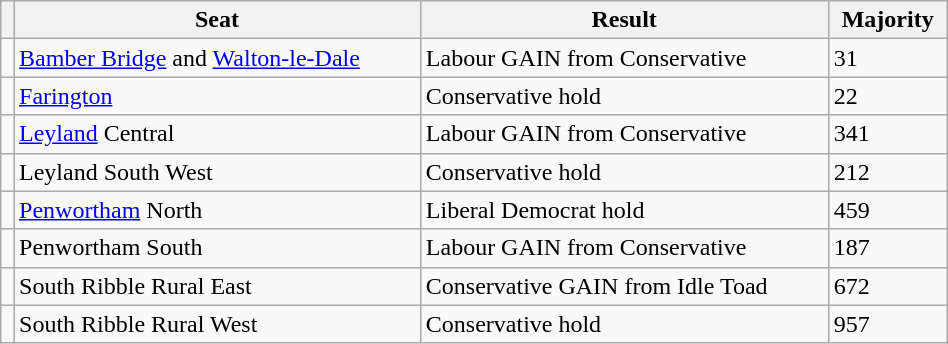<table class="wikitable" style="right; width:50%">
<tr>
<th></th>
<th>Seat</th>
<th>Result</th>
<th>Majority</th>
</tr>
<tr>
<td></td>
<td><a href='#'>Bamber Bridge</a> and <a href='#'>Walton-le-Dale</a></td>
<td>Labour GAIN from Conservative</td>
<td>31</td>
</tr>
<tr>
<td></td>
<td><a href='#'>Farington</a></td>
<td>Conservative hold</td>
<td>22</td>
</tr>
<tr>
<td></td>
<td><a href='#'>Leyland</a> Central</td>
<td>Labour GAIN from Conservative</td>
<td>341</td>
</tr>
<tr>
<td></td>
<td>Leyland South West</td>
<td>Conservative hold</td>
<td>212</td>
</tr>
<tr>
<td></td>
<td><a href='#'>Penwortham</a> North</td>
<td>Liberal Democrat hold</td>
<td>459</td>
</tr>
<tr>
<td></td>
<td>Penwortham South</td>
<td>Labour GAIN from Conservative</td>
<td>187</td>
</tr>
<tr>
<td></td>
<td>South Ribble Rural East</td>
<td>Conservative GAIN from Idle Toad</td>
<td>672</td>
</tr>
<tr>
<td></td>
<td>South Ribble Rural West</td>
<td>Conservative hold</td>
<td>957</td>
</tr>
</table>
